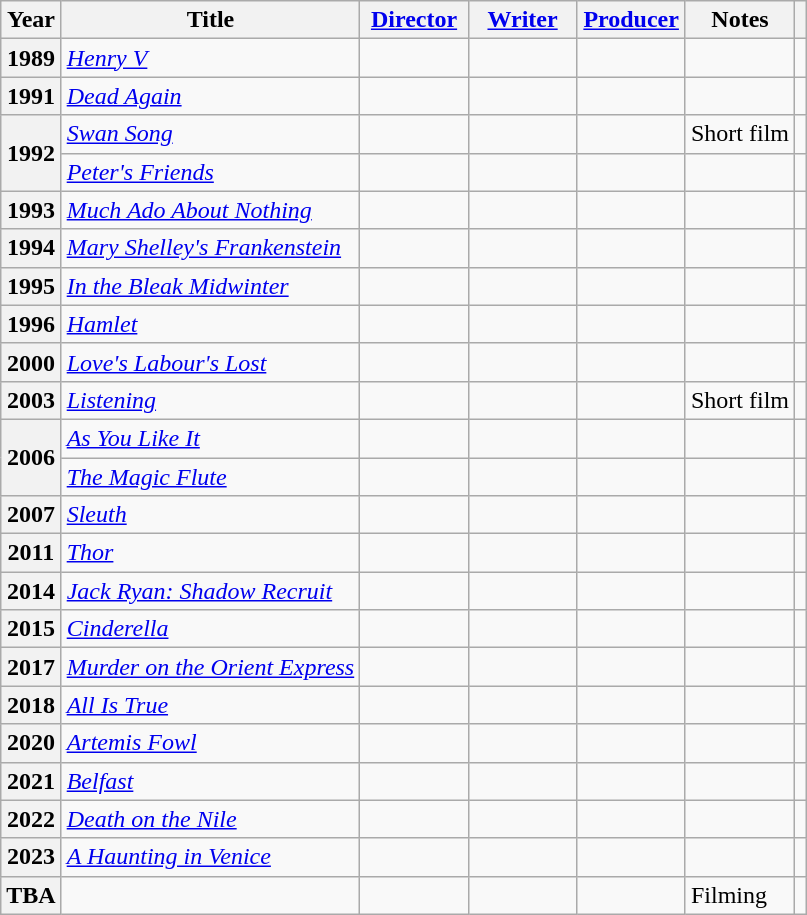<table class="wikitable sortable plainrowheaders" style="margin-right: 0;">
<tr>
<th scope="col">Year</th>
<th scope="col">Title</th>
<th scope="col" width="65"><a href='#'>Director</a></th>
<th scope="col" width="65"><a href='#'>Writer</a></th>
<th scope="col" width="65"><a href='#'>Producer</a></th>
<th scope="col">Notes</th>
<th scope="col"></th>
</tr>
<tr>
<th scope="row">1989</th>
<td><em><a href='#'>Henry V</a></em></td>
<td></td>
<td></td>
<td></td>
<td></td>
<td style="text-align: center;"></td>
</tr>
<tr>
<th scope="row">1991</th>
<td><em><a href='#'>Dead Again</a></em></td>
<td></td>
<td></td>
<td></td>
<td></td>
<td style="text-align: center;"></td>
</tr>
<tr>
<th rowspan="2" scope="row">1992</th>
<td><em><a href='#'>Swan Song</a></em></td>
<td></td>
<td></td>
<td></td>
<td>Short film</td>
<td style="text-align: center;"></td>
</tr>
<tr>
<td><em><a href='#'>Peter's Friends</a></em></td>
<td></td>
<td></td>
<td></td>
<td></td>
<td style="text-align: center;"></td>
</tr>
<tr>
<th scope="row">1993</th>
<td><em><a href='#'>Much Ado About Nothing</a></em></td>
<td></td>
<td></td>
<td></td>
<td></td>
<td style="text-align: center;"></td>
</tr>
<tr>
<th scope="row">1994</th>
<td><em><a href='#'>Mary Shelley's Frankenstein</a></em></td>
<td></td>
<td></td>
<td></td>
<td></td>
<td style="text-align: center;"></td>
</tr>
<tr>
<th scope="row">1995</th>
<td><em><a href='#'>In the Bleak Midwinter</a></em></td>
<td></td>
<td></td>
<td></td>
<td></td>
<td style="text-align: center;"></td>
</tr>
<tr>
<th scope="row">1996</th>
<td><em><a href='#'>Hamlet</a></em></td>
<td></td>
<td></td>
<td></td>
<td></td>
<td style="text-align: center;"></td>
</tr>
<tr>
<th scope="row">2000</th>
<td><em><a href='#'>Love's Labour's Lost</a></em></td>
<td></td>
<td></td>
<td></td>
<td></td>
<td style="text-align: center;"></td>
</tr>
<tr>
<th scope="row">2003</th>
<td><em><a href='#'>Listening</a></em></td>
<td></td>
<td></td>
<td></td>
<td>Short film</td>
<td style="text-align: center;"></td>
</tr>
<tr>
<th rowspan="2" scope="row">2006</th>
<td><em><a href='#'>As You Like It</a></em></td>
<td></td>
<td></td>
<td></td>
<td></td>
<td style="text-align: center;"></td>
</tr>
<tr>
<td><em><a href='#'>The Magic Flute</a></em></td>
<td></td>
<td></td>
<td></td>
<td></td>
<td style="text-align: center;"></td>
</tr>
<tr>
<th scope="row">2007</th>
<td><em><a href='#'>Sleuth</a></em></td>
<td></td>
<td></td>
<td></td>
<td></td>
<td style="text-align: center;"></td>
</tr>
<tr>
<th scope="row">2011</th>
<td><em><a href='#'>Thor</a></em></td>
<td></td>
<td></td>
<td></td>
<td></td>
<td style="text-align: center;"></td>
</tr>
<tr>
<th scope="row">2014</th>
<td><em><a href='#'>Jack Ryan: Shadow Recruit</a></em></td>
<td></td>
<td></td>
<td></td>
<td></td>
<td style="text-align: center;"></td>
</tr>
<tr>
<th scope="row">2015</th>
<td><em><a href='#'>Cinderella</a></em></td>
<td></td>
<td></td>
<td></td>
<td></td>
<td style="text-align: center;"></td>
</tr>
<tr>
<th scope="row">2017</th>
<td><em><a href='#'>Murder on the Orient Express</a></em></td>
<td></td>
<td></td>
<td></td>
<td></td>
<td style="text-align: center;"></td>
</tr>
<tr>
<th scope="row">2018</th>
<td><em><a href='#'>All Is True</a></em></td>
<td></td>
<td></td>
<td></td>
<td></td>
<td style="text-align: center;"></td>
</tr>
<tr>
<th scope="row">2020</th>
<td><em><a href='#'>Artemis Fowl</a></em></td>
<td></td>
<td></td>
<td></td>
<td></td>
<td style="text-align: center;"></td>
</tr>
<tr>
<th scope="row">2021</th>
<td><em><a href='#'>Belfast</a></em></td>
<td></td>
<td></td>
<td></td>
<td></td>
<td style="text-align: center;"></td>
</tr>
<tr>
<th scope="row">2022</th>
<td><em><a href='#'>Death on the Nile</a></em></td>
<td></td>
<td></td>
<td></td>
<td></td>
<td style="text-align: center;"></td>
</tr>
<tr>
<th scope="row">2023</th>
<td><em><a href='#'>A Haunting in Venice</a></em></td>
<td></td>
<td></td>
<td></td>
<td></td>
<td style="text-align: center;"></td>
</tr>
<tr>
<th scope="row">TBA</th>
<td></td>
<td></td>
<td></td>
<td></td>
<td>Filming</td>
<td style="text-align: center;"></td>
</tr>
</table>
